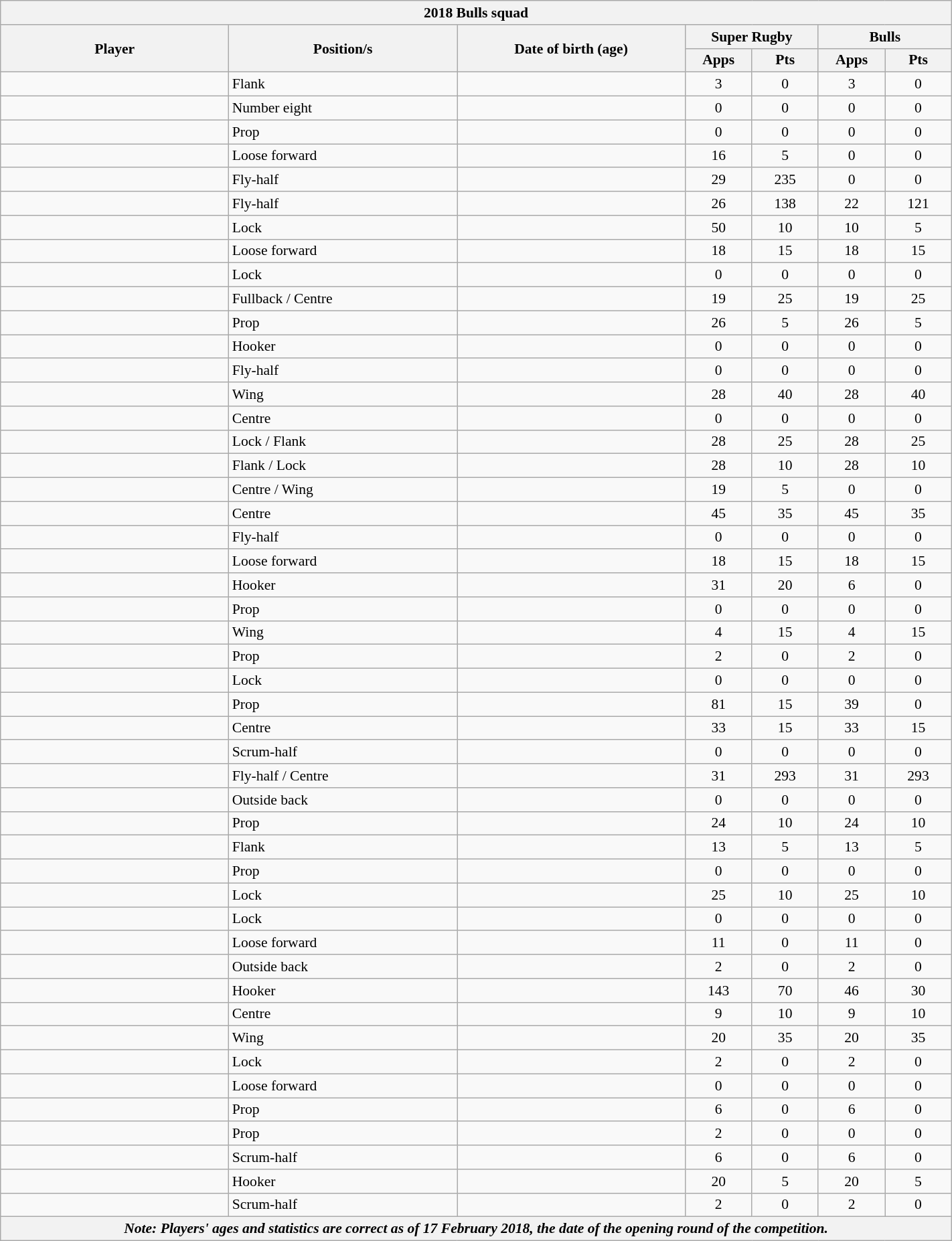<table class="wikitable sortable" style="text-align:left; font-size:90%; width:75%">
<tr>
<th colspan=100%>2018 Bulls squad</th>
</tr>
<tr>
<th style="width:24%;" rowspan=2>Player</th>
<th style="width:24%;" rowspan=2>Position/s</th>
<th style="width:24%;" rowspan=2>Date of birth (age)</th>
<th colspan=2>Super Rugby</th>
<th colspan=2>Bulls</th>
</tr>
<tr>
<th style="width:7%;">Apps</th>
<th style="width:7%;">Pts</th>
<th style="width:7%;">Apps</th>
<th style="width:7%;">Pts<br></th>
</tr>
<tr>
<td> </td>
<td>Flank</td>
<td></td>
<td style="text-align:center;">3</td>
<td style="text-align:center;">0</td>
<td style="text-align:center;">3</td>
<td style="text-align:center;">0</td>
</tr>
<tr>
<td> </td>
<td>Number eight</td>
<td></td>
<td style="text-align:center;">0</td>
<td style="text-align:center;">0</td>
<td style="text-align:center;">0</td>
<td style="text-align:center;">0</td>
</tr>
<tr>
<td> </td>
<td>Prop</td>
<td></td>
<td style="text-align:center;">0</td>
<td style="text-align:center;">0</td>
<td style="text-align:center;">0</td>
<td style="text-align:center;">0</td>
</tr>
<tr>
<td> </td>
<td>Loose forward</td>
<td></td>
<td style="text-align:center;">16</td>
<td style="text-align:center;">5</td>
<td style="text-align:center;">0</td>
<td style="text-align:center;">0</td>
</tr>
<tr>
<td> </td>
<td>Fly-half</td>
<td></td>
<td style="text-align:center;">29</td>
<td style="text-align:center;">235</td>
<td style="text-align:center;">0</td>
<td style="text-align:center;">0</td>
</tr>
<tr>
<td> </td>
<td>Fly-half</td>
<td></td>
<td style="text-align:center;">26</td>
<td style="text-align:center;">138</td>
<td style="text-align:center;">22</td>
<td style="text-align:center;">121</td>
</tr>
<tr>
<td> </td>
<td>Lock</td>
<td></td>
<td style="text-align:center;">50</td>
<td style="text-align:center;">10</td>
<td style="text-align:center;">10</td>
<td style="text-align:center;">5</td>
</tr>
<tr>
<td> </td>
<td>Loose forward</td>
<td></td>
<td style="text-align:center;">18</td>
<td style="text-align:center;">15</td>
<td style="text-align:center;">18</td>
<td style="text-align:center;">15</td>
</tr>
<tr>
<td> </td>
<td>Lock</td>
<td></td>
<td style="text-align:center;">0</td>
<td style="text-align:center;">0</td>
<td style="text-align:center;">0</td>
<td style="text-align:center;">0</td>
</tr>
<tr>
<td> </td>
<td>Fullback / Centre</td>
<td></td>
<td style="text-align:center;">19</td>
<td style="text-align:center;">25</td>
<td style="text-align:center;">19</td>
<td style="text-align:center;">25</td>
</tr>
<tr>
<td> </td>
<td>Prop</td>
<td></td>
<td style="text-align:center;">26</td>
<td style="text-align:center;">5</td>
<td style="text-align:center;">26</td>
<td style="text-align:center;">5</td>
</tr>
<tr>
<td> </td>
<td>Hooker</td>
<td></td>
<td style="text-align:center;">0</td>
<td style="text-align:center;">0</td>
<td style="text-align:center;">0</td>
<td style="text-align:center;">0</td>
</tr>
<tr>
<td> </td>
<td>Fly-half</td>
<td></td>
<td style="text-align:center;">0</td>
<td style="text-align:center;">0</td>
<td style="text-align:center;">0</td>
<td style="text-align:center;">0</td>
</tr>
<tr>
<td> </td>
<td>Wing</td>
<td></td>
<td style="text-align:center;">28</td>
<td style="text-align:center;">40</td>
<td style="text-align:center;">28</td>
<td style="text-align:center;">40</td>
</tr>
<tr>
<td> </td>
<td>Centre</td>
<td></td>
<td style="text-align:center;">0</td>
<td style="text-align:center;">0</td>
<td style="text-align:center;">0</td>
<td style="text-align:center;">0</td>
</tr>
<tr>
<td> </td>
<td>Lock / Flank</td>
<td></td>
<td style="text-align:center;">28</td>
<td style="text-align:center;">25</td>
<td style="text-align:center;">28</td>
<td style="text-align:center;">25</td>
</tr>
<tr>
<td> </td>
<td>Flank / Lock</td>
<td></td>
<td style="text-align:center;">28</td>
<td style="text-align:center;">10</td>
<td style="text-align:center;">28</td>
<td style="text-align:center;">10</td>
</tr>
<tr>
<td> </td>
<td>Centre / Wing</td>
<td></td>
<td style="text-align:center;">19</td>
<td style="text-align:center;">5</td>
<td style="text-align:center;">0</td>
<td style="text-align:center;">0</td>
</tr>
<tr>
<td> </td>
<td>Centre</td>
<td></td>
<td style="text-align:center;">45</td>
<td style="text-align:center;">35</td>
<td style="text-align:center;">45</td>
<td style="text-align:center;">35</td>
</tr>
<tr>
<td> </td>
<td>Fly-half</td>
<td></td>
<td style="text-align:center;">0</td>
<td style="text-align:center;">0</td>
<td style="text-align:center;">0</td>
<td style="text-align:center;">0</td>
</tr>
<tr>
<td> </td>
<td>Loose forward</td>
<td></td>
<td style="text-align:center;">18</td>
<td style="text-align:center;">15</td>
<td style="text-align:center;">18</td>
<td style="text-align:center;">15</td>
</tr>
<tr>
<td> </td>
<td>Hooker</td>
<td></td>
<td style="text-align:center;">31</td>
<td style="text-align:center;">20</td>
<td style="text-align:center;">6</td>
<td style="text-align:center;">0</td>
</tr>
<tr>
<td> </td>
<td>Prop</td>
<td></td>
<td style="text-align:center;">0</td>
<td style="text-align:center;">0</td>
<td style="text-align:center;">0</td>
<td style="text-align:center;">0</td>
</tr>
<tr>
<td> </td>
<td>Wing</td>
<td></td>
<td style="text-align:center;">4</td>
<td style="text-align:center;">15</td>
<td style="text-align:center;">4</td>
<td style="text-align:center;">15</td>
</tr>
<tr>
<td> </td>
<td>Prop</td>
<td></td>
<td style="text-align:center;">2</td>
<td style="text-align:center;">0</td>
<td style="text-align:center;">2</td>
<td style="text-align:center;">0</td>
</tr>
<tr>
<td> </td>
<td>Lock</td>
<td></td>
<td style="text-align:center;">0</td>
<td style="text-align:center;">0</td>
<td style="text-align:center;">0</td>
<td style="text-align:center;">0</td>
</tr>
<tr>
<td> </td>
<td>Prop</td>
<td></td>
<td style="text-align:center;">81</td>
<td style="text-align:center;">15</td>
<td style="text-align:center;">39</td>
<td style="text-align:center;">0</td>
</tr>
<tr>
<td> </td>
<td>Centre</td>
<td></td>
<td style="text-align:center;">33</td>
<td style="text-align:center;">15</td>
<td style="text-align:center;">33</td>
<td style="text-align:center;">15</td>
</tr>
<tr>
<td> </td>
<td>Scrum-half</td>
<td></td>
<td style="text-align:center;">0</td>
<td style="text-align:center;">0</td>
<td style="text-align:center;">0</td>
<td style="text-align:center;">0</td>
</tr>
<tr>
<td> </td>
<td>Fly-half / Centre</td>
<td></td>
<td style="text-align:center;">31</td>
<td style="text-align:center;">293</td>
<td style="text-align:center;">31</td>
<td style="text-align:center;">293</td>
</tr>
<tr>
<td> </td>
<td>Outside back</td>
<td></td>
<td style="text-align:center;">0</td>
<td style="text-align:center;">0</td>
<td style="text-align:center;">0</td>
<td style="text-align:center;">0</td>
</tr>
<tr>
<td> </td>
<td>Prop</td>
<td></td>
<td style="text-align:center;">24</td>
<td style="text-align:center;">10</td>
<td style="text-align:center;">24</td>
<td style="text-align:center;">10</td>
</tr>
<tr>
<td> </td>
<td>Flank</td>
<td></td>
<td style="text-align:center;">13</td>
<td style="text-align:center;">5</td>
<td style="text-align:center;">13</td>
<td style="text-align:center;">5</td>
</tr>
<tr>
<td> </td>
<td>Prop</td>
<td></td>
<td style="text-align:center;">0</td>
<td style="text-align:center;">0</td>
<td style="text-align:center;">0</td>
<td style="text-align:center;">0</td>
</tr>
<tr>
<td> </td>
<td>Lock</td>
<td></td>
<td style="text-align:center;">25</td>
<td style="text-align:center;">10</td>
<td style="text-align:center;">25</td>
<td style="text-align:center;">10</td>
</tr>
<tr>
<td> </td>
<td>Lock</td>
<td></td>
<td style="text-align:center;">0</td>
<td style="text-align:center;">0</td>
<td style="text-align:center;">0</td>
<td style="text-align:center;">0</td>
</tr>
<tr>
<td> </td>
<td>Loose forward</td>
<td></td>
<td style="text-align:center;">11</td>
<td style="text-align:center;">0</td>
<td style="text-align:center;">11</td>
<td style="text-align:center;">0</td>
</tr>
<tr>
<td> </td>
<td>Outside back</td>
<td></td>
<td style="text-align:center;">2</td>
<td style="text-align:center;">0</td>
<td style="text-align:center;">2</td>
<td style="text-align:center;">0</td>
</tr>
<tr>
<td> </td>
<td>Hooker</td>
<td></td>
<td style="text-align:center;">143</td>
<td style="text-align:center;">70</td>
<td style="text-align:center;">46</td>
<td style="text-align:center;">30</td>
</tr>
<tr>
<td> </td>
<td>Centre</td>
<td></td>
<td style="text-align:center;">9</td>
<td style="text-align:center;">10</td>
<td style="text-align:center;">9</td>
<td style="text-align:center;">10</td>
</tr>
<tr>
<td> </td>
<td>Wing</td>
<td></td>
<td style="text-align:center;">20</td>
<td style="text-align:center;">35</td>
<td style="text-align:center;">20</td>
<td style="text-align:center;">35</td>
</tr>
<tr>
<td> </td>
<td>Lock</td>
<td></td>
<td style="text-align:center;">2</td>
<td style="text-align:center;">0</td>
<td style="text-align:center;">2</td>
<td style="text-align:center;">0</td>
</tr>
<tr>
<td> </td>
<td>Loose forward</td>
<td></td>
<td style="text-align:center;">0</td>
<td style="text-align:center;">0</td>
<td style="text-align:center;">0</td>
<td style="text-align:center;">0</td>
</tr>
<tr>
<td> </td>
<td>Prop</td>
<td></td>
<td style="text-align:center;">6</td>
<td style="text-align:center;">0</td>
<td style="text-align:center;">6</td>
<td style="text-align:center;">0</td>
</tr>
<tr>
<td> </td>
<td>Prop</td>
<td></td>
<td style="text-align:center;">2</td>
<td style="text-align:center;">0</td>
<td style="text-align:center;">0</td>
<td style="text-align:center;">0</td>
</tr>
<tr>
<td> </td>
<td>Scrum-half</td>
<td></td>
<td style="text-align:center;">6</td>
<td style="text-align:center;">0</td>
<td style="text-align:center;">6</td>
<td style="text-align:center;">0</td>
</tr>
<tr>
<td> </td>
<td>Hooker</td>
<td></td>
<td style="text-align:center;">20</td>
<td style="text-align:center;">5</td>
<td style="text-align:center;">20</td>
<td style="text-align:center;">5</td>
</tr>
<tr>
<td> </td>
<td>Scrum-half</td>
<td></td>
<td style="text-align:center;">2</td>
<td style="text-align:center;">0</td>
<td style="text-align:center;">2</td>
<td style="text-align:center;">0</td>
</tr>
<tr>
<th colspan="100%" style="text-align:center;"><em>Note: Players' ages and statistics are correct as of 17 February 2018, the date of the opening round of the competition.</em></th>
</tr>
</table>
